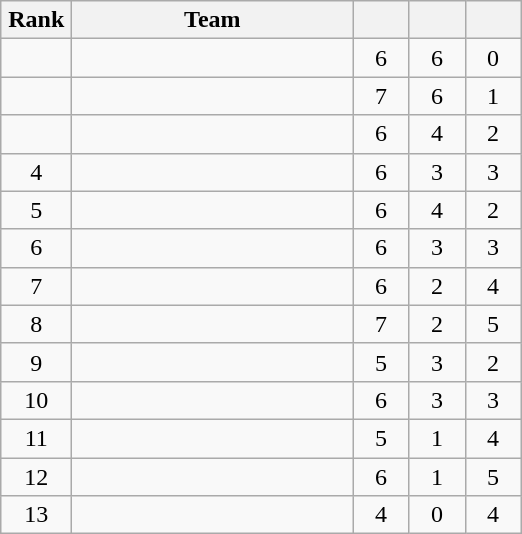<table class="wikitable" style="text-align: center;">
<tr>
<th width=40>Rank</th>
<th width=180>Team</th>
<th width=30></th>
<th width=30></th>
<th width=30></th>
</tr>
<tr>
<td></td>
<td align=left></td>
<td>6</td>
<td>6</td>
<td>0</td>
</tr>
<tr>
<td></td>
<td align=left></td>
<td>7</td>
<td>6</td>
<td>1</td>
</tr>
<tr>
<td></td>
<td align=left></td>
<td>6</td>
<td>4</td>
<td>2</td>
</tr>
<tr>
<td>4</td>
<td align=left></td>
<td>6</td>
<td>3</td>
<td>3</td>
</tr>
<tr>
<td>5</td>
<td align=left></td>
<td>6</td>
<td>4</td>
<td>2</td>
</tr>
<tr>
<td>6</td>
<td align=left></td>
<td>6</td>
<td>3</td>
<td>3</td>
</tr>
<tr>
<td>7</td>
<td align=left></td>
<td>6</td>
<td>2</td>
<td>4</td>
</tr>
<tr>
<td>8</td>
<td align=left></td>
<td>7</td>
<td>2</td>
<td>5</td>
</tr>
<tr>
<td>9</td>
<td align=left></td>
<td>5</td>
<td>3</td>
<td>2</td>
</tr>
<tr>
<td>10</td>
<td align=left></td>
<td>6</td>
<td>3</td>
<td>3</td>
</tr>
<tr>
<td>11</td>
<td align=left></td>
<td>5</td>
<td>1</td>
<td>4</td>
</tr>
<tr>
<td>12</td>
<td align=left></td>
<td>6</td>
<td>1</td>
<td>5</td>
</tr>
<tr>
<td>13</td>
<td align=left></td>
<td>4</td>
<td>0</td>
<td>4</td>
</tr>
</table>
